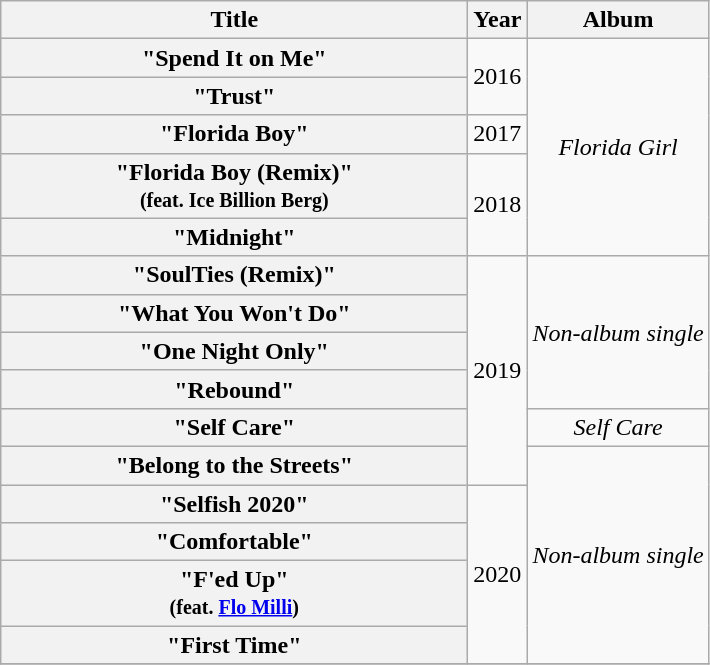<table class="wikitable plainrowheaders" style="text-align:center;">
<tr>
<th scope="col" style="width:19em;">Title</th>
<th scope="col">Year</th>
<th scope="col">Album</th>
</tr>
<tr>
<th scope="row">"Spend It on Me"</th>
<td rowspan="2">2016</td>
<td rowspan="5"><em>Florida Girl</em></td>
</tr>
<tr>
<th scope="row">"Trust"</th>
</tr>
<tr>
<th scope="row">"Florida Boy"</th>
<td rowspan="1">2017</td>
</tr>
<tr>
<th scope="row">"Florida Boy (Remix)" <br><small>(feat. Ice Billion Berg)</small></th>
<td rowspan="2">2018</td>
</tr>
<tr>
<th scope="row">"Midnight"</th>
</tr>
<tr>
<th scope="row">"SoulTies (Remix)"</th>
<td rowspan="6">2019</td>
<td rowspan="4"><em>Non-album single</em></td>
</tr>
<tr>
<th scope="row">"What You Won't Do"</th>
</tr>
<tr>
<th scope="row">"One Night Only"</th>
</tr>
<tr>
<th scope="row">"Rebound"</th>
</tr>
<tr>
<th scope="row">"Self Care"</th>
<td rowspan="1"><em>Self Care</em></td>
</tr>
<tr>
<th scope="row">"Belong to the Streets"</th>
<td rowspan="5"><em>Non-album single</em></td>
</tr>
<tr>
<th scope="row">"Selfish 2020"</th>
<td rowspan="4">2020</td>
</tr>
<tr>
<th scope="row">"Comfortable"</th>
</tr>
<tr>
<th scope="row">"F'ed Up" <br><small>(feat. <a href='#'>Flo Milli</a>)</small></th>
</tr>
<tr>
<th scope="row">"First Time"</th>
</tr>
<tr>
</tr>
</table>
